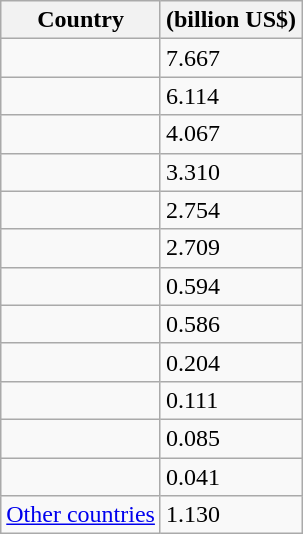<table class="wikitable">
<tr>
<th>Country</th>
<th>(billion US$)</th>
</tr>
<tr>
<td></td>
<td>7.667</td>
</tr>
<tr>
<td></td>
<td>6.114</td>
</tr>
<tr>
<td></td>
<td>4.067</td>
</tr>
<tr>
<td></td>
<td>3.310</td>
</tr>
<tr>
<td></td>
<td>2.754</td>
</tr>
<tr>
<td></td>
<td>2.709</td>
</tr>
<tr>
<td></td>
<td>0.594</td>
</tr>
<tr>
<td></td>
<td>0.586</td>
</tr>
<tr>
<td></td>
<td>0.204</td>
</tr>
<tr>
<td></td>
<td>0.111</td>
</tr>
<tr>
<td></td>
<td>0.085</td>
</tr>
<tr>
<td></td>
<td>0.041</td>
</tr>
<tr>
<td><a href='#'>Other countries</a></td>
<td>1.130</td>
</tr>
</table>
